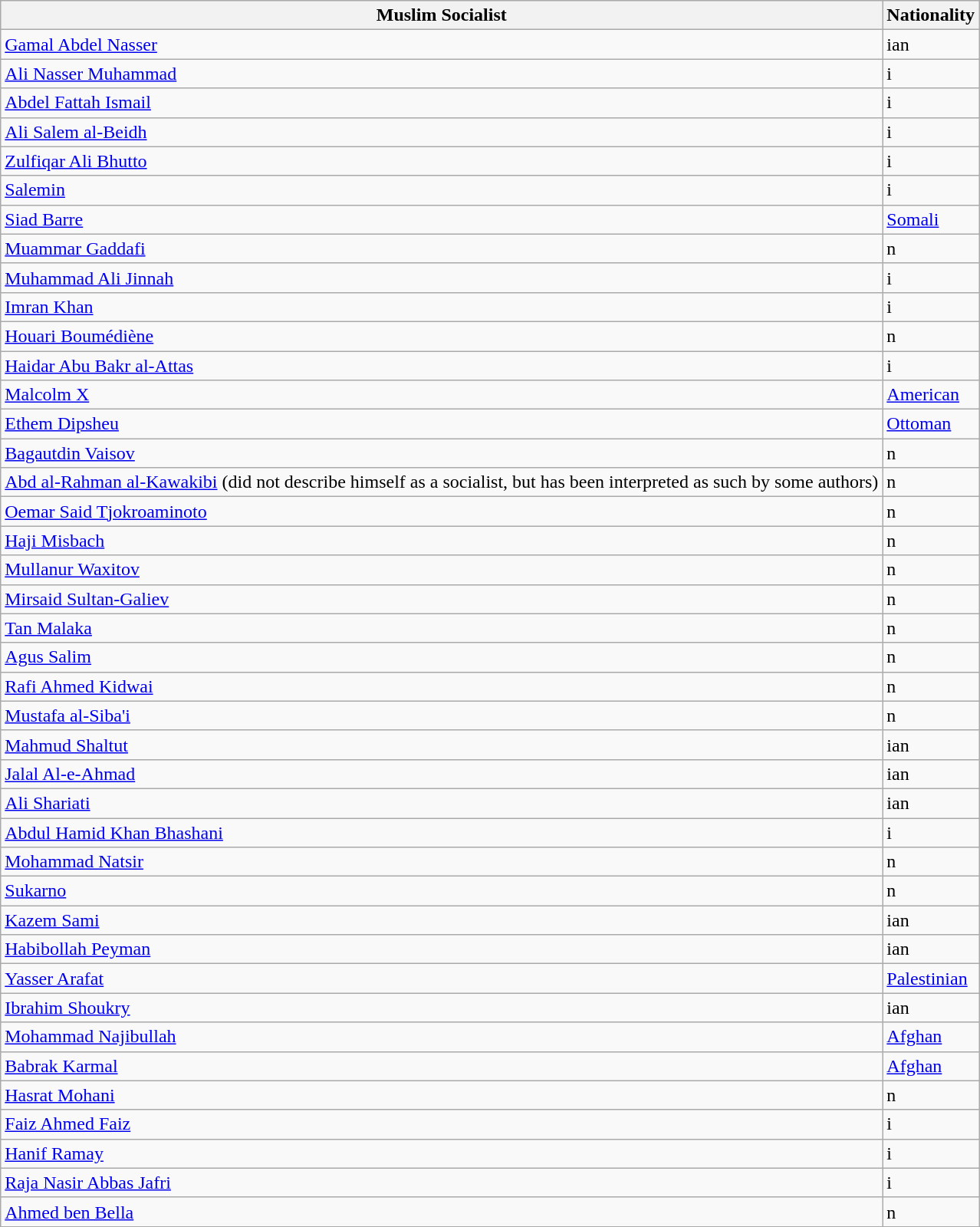<table class="wikitable">
<tr>
<th>Muslim Socialist</th>
<th>Nationality</th>
</tr>
<tr>
<td><a href='#'>Gamal Abdel Nasser</a></td>
<td>ian</td>
</tr>
<tr>
<td><a href='#'>Ali Nasser Muhammad</a></td>
<td>i</td>
</tr>
<tr>
<td><a href='#'>Abdel Fattah Ismail</a></td>
<td>i</td>
</tr>
<tr>
<td><a href='#'>Ali Salem al-Beidh</a></td>
<td>i</td>
</tr>
<tr>
<td><a href='#'>Zulfiqar Ali Bhutto</a></td>
<td>i</td>
</tr>
<tr>
<td><a href='#'>Salemin</a></td>
<td>i</td>
</tr>
<tr>
<td><a href='#'>Siad Barre</a></td>
<td> <a href='#'>Somali</a></td>
</tr>
<tr>
<td><a href='#'>Muammar Gaddafi</a></td>
<td>n</td>
</tr>
<tr>
<td><a href='#'>Muhammad Ali Jinnah</a></td>
<td>i</td>
</tr>
<tr>
<td><a href='#'>Imran Khan</a></td>
<td>i</td>
</tr>
<tr>
<td><a href='#'>Houari Boumédiène</a></td>
<td>n</td>
</tr>
<tr>
<td><a href='#'>Haidar Abu Bakr al-Attas</a></td>
<td>i</td>
</tr>
<tr>
<td><a href='#'>Malcolm X</a></td>
<td> <a href='#'>American</a></td>
</tr>
<tr>
<td><a href='#'>Ethem Dipsheu</a></td>
<td> <a href='#'>Ottoman</a></td>
</tr>
<tr>
<td><a href='#'>Bagautdin Vaisov</a></td>
<td>n</td>
</tr>
<tr>
<td><a href='#'>Abd al-Rahman al-Kawakibi</a> (did not describe himself as a socialist, but has been interpreted as such by some authors)</td>
<td>n</td>
</tr>
<tr>
<td><a href='#'>Oemar Said Tjokroaminoto</a></td>
<td>n</td>
</tr>
<tr>
<td><a href='#'>Haji Misbach</a></td>
<td>n</td>
</tr>
<tr>
<td><a href='#'>Mullanur Waxitov</a></td>
<td>n</td>
</tr>
<tr>
<td><a href='#'>Mirsaid Sultan-Galiev</a></td>
<td>n</td>
</tr>
<tr>
<td><a href='#'>Tan Malaka</a></td>
<td>n</td>
</tr>
<tr>
<td><a href='#'>Agus Salim</a></td>
<td>n</td>
</tr>
<tr>
<td><a href='#'>Rafi Ahmed Kidwai</a></td>
<td>n</td>
</tr>
<tr>
<td><a href='#'>Mustafa al-Siba'i</a></td>
<td>n</td>
</tr>
<tr>
<td><a href='#'>Mahmud Shaltut</a></td>
<td>ian</td>
</tr>
<tr>
<td><a href='#'>Jalal Al-e-Ahmad</a></td>
<td>ian</td>
</tr>
<tr>
<td><a href='#'>Ali Shariati</a></td>
<td>ian</td>
</tr>
<tr>
<td><a href='#'>Abdul Hamid Khan Bhashani</a></td>
<td>i</td>
</tr>
<tr>
<td><a href='#'>Mohammad Natsir</a></td>
<td>n</td>
</tr>
<tr>
<td><a href='#'>Sukarno</a></td>
<td>n</td>
</tr>
<tr>
<td><a href='#'>Kazem Sami</a></td>
<td>ian</td>
</tr>
<tr>
<td><a href='#'>Habibollah Peyman</a></td>
<td>ian</td>
</tr>
<tr>
<td><a href='#'>Yasser Arafat</a></td>
<td> <a href='#'>Palestinian</a></td>
</tr>
<tr>
<td><a href='#'>Ibrahim Shoukry</a></td>
<td>ian</td>
</tr>
<tr>
<td><a href='#'>Mohammad Najibullah</a></td>
<td> <a href='#'>Afghan</a></td>
</tr>
<tr>
<td><a href='#'>Babrak Karmal</a></td>
<td> <a href='#'>Afghan</a></td>
</tr>
<tr>
<td><a href='#'>Hasrat Mohani</a></td>
<td>n</td>
</tr>
<tr>
<td><a href='#'>Faiz Ahmed Faiz</a></td>
<td>i</td>
</tr>
<tr>
<td><a href='#'>Hanif Ramay</a></td>
<td>i</td>
</tr>
<tr>
<td><a href='#'>Raja Nasir Abbas Jafri</a></td>
<td>i</td>
</tr>
<tr>
<td><a href='#'>Ahmed ben Bella</a></td>
<td>n</td>
</tr>
</table>
